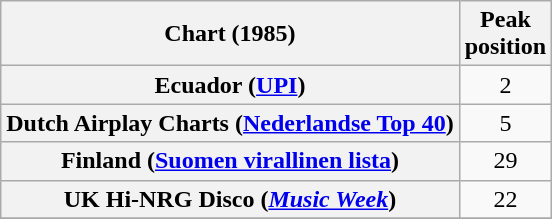<table class="wikitable sortable plainrowheaders" style="text-align:center">
<tr>
<th scope="col">Chart (1985)</th>
<th scope="col">Peak<br>position</th>
</tr>
<tr>
<th scope="row">Ecuador (<a href='#'>UPI</a>)</th>
<td>2</td>
</tr>
<tr>
<th scope="row">Dutch Airplay Charts (<a href='#'>Nederlandse Top 40</a>) </th>
<td>5</td>
</tr>
<tr>
<th scope="row">Finland (<a href='#'>Suomen virallinen lista</a>)</th>
<td>29</td>
</tr>
<tr>
<th scope="row">UK Hi-NRG Disco (<em><a href='#'>Music Week</a></em>)</th>
<td>22</td>
</tr>
<tr>
</tr>
</table>
